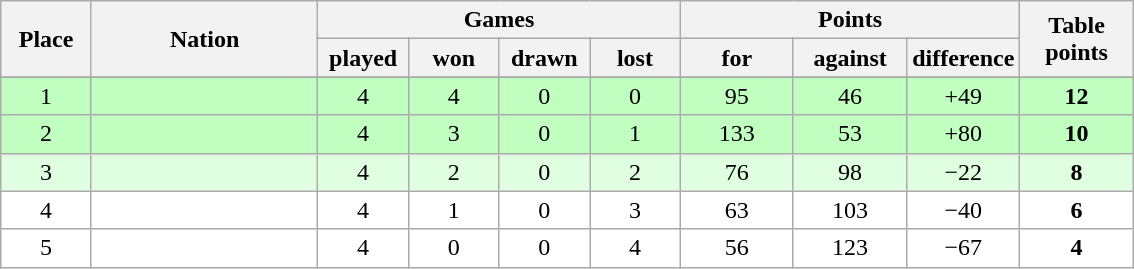<table class="wikitable">
<tr>
<th rowspan=2 width="8%">Place</th>
<th rowspan=2 width="20%">Nation</th>
<th colspan=4 width="32%">Games</th>
<th colspan=3 width="30%">Points</th>
<th rowspan=2 width="10%">Table<br>points</th>
</tr>
<tr>
<th width="8%">played</th>
<th width="8%">won</th>
<th width="8%">drawn</th>
<th width="8%">lost</th>
<th width="10%">for</th>
<th width="10%">against</th>
<th width="10%">difference</th>
</tr>
<tr>
</tr>
<tr bgcolor=#C0FFC0 align=center>
<td>1</td>
<td align=left></td>
<td>4</td>
<td>4</td>
<td>0</td>
<td>0</td>
<td>95</td>
<td>46</td>
<td>+49</td>
<td><strong>12</strong></td>
</tr>
<tr bgcolor=#C0FFC0 align=center>
<td>2</td>
<td align=left></td>
<td>4</td>
<td>3</td>
<td>0</td>
<td>1</td>
<td>133</td>
<td>53</td>
<td>+80</td>
<td><strong>10</strong></td>
</tr>
<tr bgcolor=#E0FFE0 align=center>
<td>3</td>
<td align=left></td>
<td>4</td>
<td>2</td>
<td>0</td>
<td>2</td>
<td>76</td>
<td>98</td>
<td>−22</td>
<td><strong>8</strong></td>
</tr>
<tr bgcolor=#ffffff align=center>
<td>4</td>
<td align=left></td>
<td>4</td>
<td>1</td>
<td>0</td>
<td>3</td>
<td>63</td>
<td>103</td>
<td>−40</td>
<td><strong>6</strong></td>
</tr>
<tr bgcolor=#ffffff align=center>
<td>5</td>
<td align=left></td>
<td>4</td>
<td>0</td>
<td>0</td>
<td>4</td>
<td>56</td>
<td>123</td>
<td>−67</td>
<td><strong>4</strong></td>
</tr>
</table>
